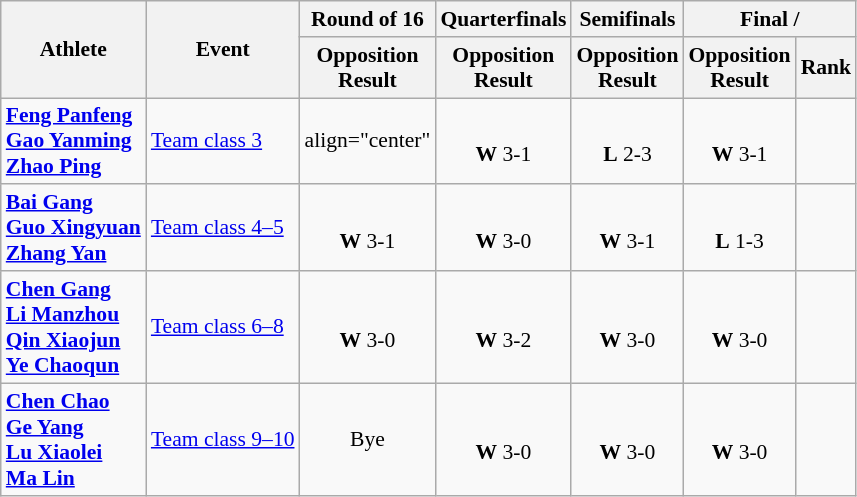<table class=wikitable style="font-size:90%">
<tr>
<th rowspan="2">Athlete</th>
<th rowspan="2">Event</th>
<th>Round of 16</th>
<th>Quarterfinals</th>
<th>Semifinals</th>
<th colspan="2">Final / </th>
</tr>
<tr>
<th>Opposition<br>Result</th>
<th>Opposition<br>Result</th>
<th>Opposition<br>Result</th>
<th>Opposition<br>Result</th>
<th>Rank</th>
</tr>
<tr>
<td><strong><a href='#'>Feng Panfeng</a></strong><br> <strong><a href='#'>Gao Yanming</a></strong><br> <strong><a href='#'>Zhao Ping</a></strong></td>
<td><a href='#'>Team class 3</a></td>
<td>align="center" </td>
<td align="center"><br><strong>W</strong> 3-1</td>
<td align="center"><br><strong>L</strong> 2-3</td>
<td align="center"><br><strong>W</strong> 3-1</td>
<td align="center"></td>
</tr>
<tr>
<td><strong><a href='#'>Bai Gang</a></strong><br> <strong><a href='#'>Guo Xingyuan</a></strong><br> <strong><a href='#'>Zhang Yan</a></strong></td>
<td><a href='#'>Team class 4–5</a></td>
<td align="center"><br><strong>W</strong> 3-1</td>
<td align="center"><br><strong>W</strong> 3-0</td>
<td align="center"><br><strong>W</strong> 3-1</td>
<td align="center"><br><strong>L</strong> 1-3</td>
<td align="center"></td>
</tr>
<tr>
<td><strong><a href='#'>Chen Gang</a></strong><br> <strong><a href='#'>Li Manzhou</a></strong><br> <strong><a href='#'>Qin Xiaojun</a></strong><br> <strong><a href='#'>Ye Chaoqun</a></strong></td>
<td><a href='#'>Team class 6–8</a></td>
<td align="center"><br><strong>W</strong> 3-0</td>
<td align="center"><br><strong>W</strong> 3-2</td>
<td align="center"><br><strong>W</strong> 3-0</td>
<td align="center"><br><strong>W</strong> 3-0</td>
<td align="center"></td>
</tr>
<tr>
<td><strong><a href='#'>Chen Chao</a></strong><br> <strong><a href='#'>Ge Yang</a></strong><br> <strong><a href='#'>Lu Xiaolei</a></strong><br> <strong><a href='#'>Ma Lin</a></strong></td>
<td><a href='#'>Team class 9–10</a></td>
<td align="center">Bye</td>
<td align="center"><br><strong>W</strong> 3-0</td>
<td align="center"><br><strong>W</strong> 3-0</td>
<td align="center"><br><strong>W</strong> 3-0</td>
<td align="center"></td>
</tr>
</table>
